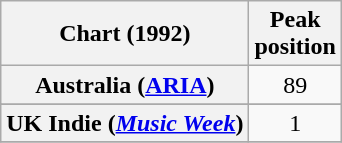<table class="wikitable sortable plainrowheaders">
<tr>
<th>Chart (1992)</th>
<th>Peak<br>position</th>
</tr>
<tr>
<th scope="row">Australia (<a href='#'>ARIA</a>)</th>
<td align="center">89</td>
</tr>
<tr>
</tr>
<tr>
<th scope="row">UK Indie (<em><a href='#'>Music Week</a></em>)</th>
<td align=center>1</td>
</tr>
<tr>
</tr>
</table>
